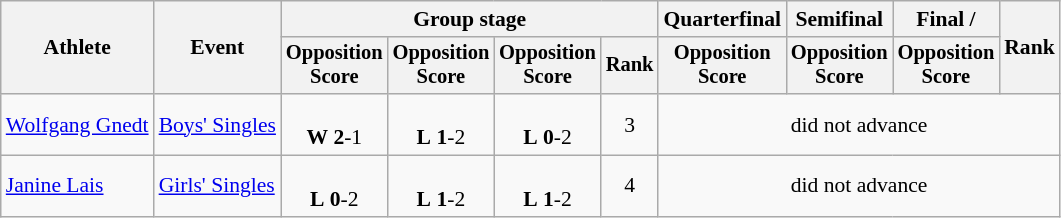<table class="wikitable" style="font-size:90%">
<tr>
<th rowspan=2>Athlete</th>
<th rowspan=2>Event</th>
<th colspan=4>Group stage</th>
<th>Quarterfinal</th>
<th>Semifinal</th>
<th>Final / </th>
<th rowspan=2>Rank</th>
</tr>
<tr style="font-size:95%">
<th>Opposition<br>Score</th>
<th>Opposition<br>Score</th>
<th>Opposition<br>Score</th>
<th>Rank</th>
<th>Opposition<br>Score</th>
<th>Opposition<br>Score</th>
<th>Opposition<br>Score</th>
</tr>
<tr align=center>
<td align=left><a href='#'>Wolfgang Gnedt</a></td>
<td align=left><a href='#'>Boys' Singles</a></td>
<td> <br> <strong>W</strong> <strong>2</strong>-1</td>
<td> <br> <strong>L</strong> <strong>1</strong>-2</td>
<td> <br> <strong>L</strong> <strong>0</strong>-2</td>
<td>3</td>
<td colspan=4>did not advance</td>
</tr>
<tr align=center>
<td align=left><a href='#'>Janine Lais</a></td>
<td align=left><a href='#'>Girls' Singles</a></td>
<td> <br> <strong>L</strong> <strong>0</strong>-2</td>
<td> <br> <strong>L</strong> <strong>1</strong>-2</td>
<td> <br> <strong>L</strong> <strong>1</strong>-2</td>
<td>4</td>
<td colspan=4>did not advance</td>
</tr>
</table>
